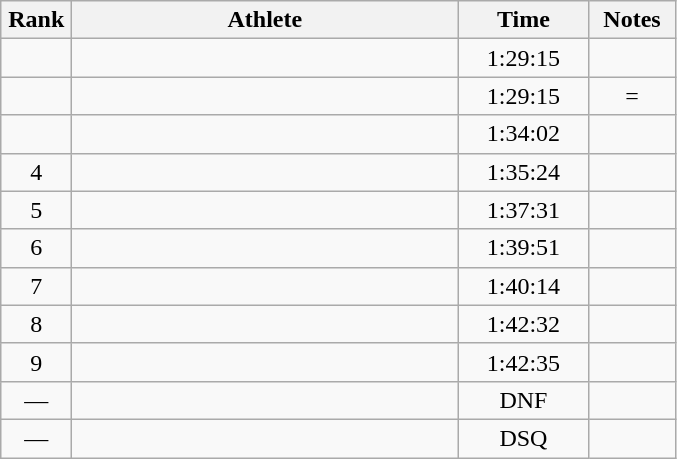<table class="wikitable" style="text-align:center">
<tr>
<th width=40>Rank</th>
<th width=250>Athlete</th>
<th width=80>Time</th>
<th width=50>Notes</th>
</tr>
<tr>
<td></td>
<td align=left></td>
<td>1:29:15</td>
<td></td>
</tr>
<tr>
<td></td>
<td align=left></td>
<td>1:29:15</td>
<td>=</td>
</tr>
<tr>
<td></td>
<td align=left></td>
<td>1:34:02</td>
<td></td>
</tr>
<tr>
<td>4</td>
<td align=left></td>
<td>1:35:24</td>
<td></td>
</tr>
<tr>
<td>5</td>
<td align=left></td>
<td>1:37:31</td>
<td></td>
</tr>
<tr>
<td>6</td>
<td align=left></td>
<td>1:39:51</td>
<td></td>
</tr>
<tr>
<td>7</td>
<td align=left></td>
<td>1:40:14</td>
<td></td>
</tr>
<tr>
<td>8</td>
<td align=left></td>
<td>1:42:32</td>
<td></td>
</tr>
<tr>
<td>9</td>
<td align=left></td>
<td>1:42:35</td>
<td></td>
</tr>
<tr>
<td>—</td>
<td align=left></td>
<td>DNF</td>
<td></td>
</tr>
<tr>
<td>—</td>
<td align=left></td>
<td>DSQ</td>
<td></td>
</tr>
</table>
